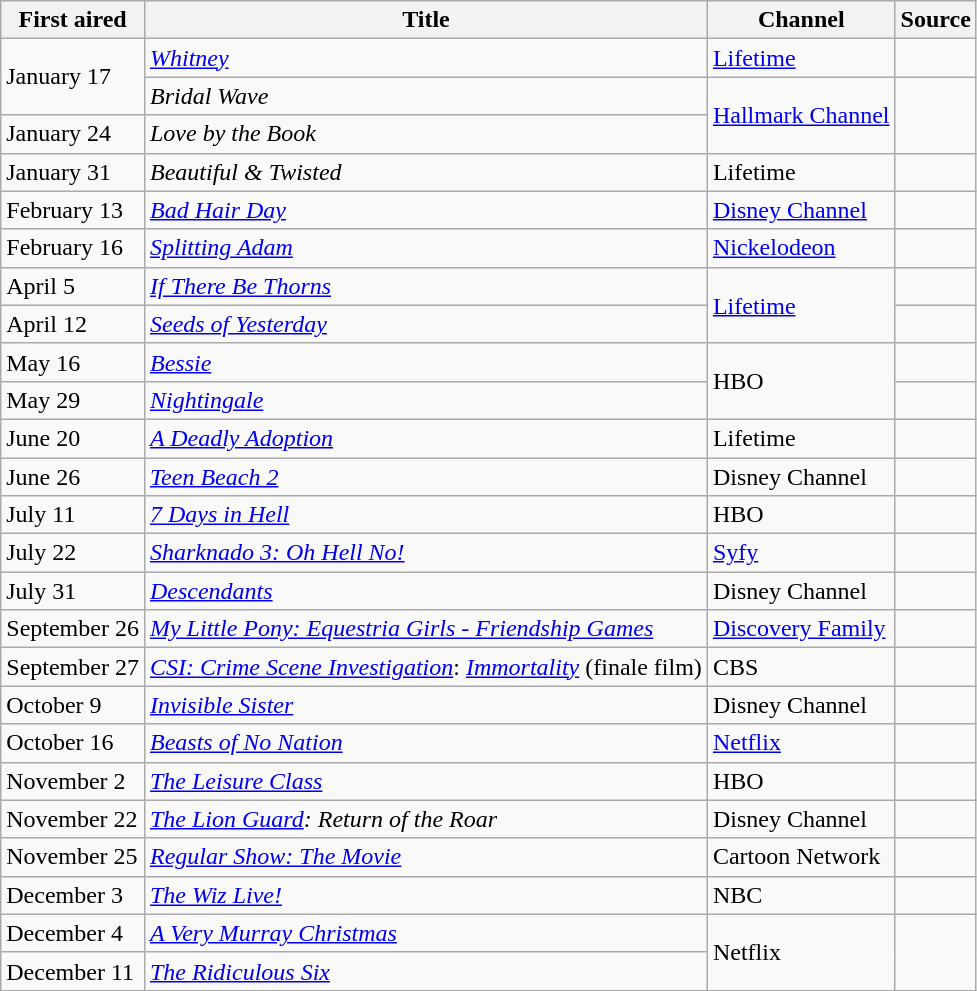<table class="wikitable">
<tr>
<th>First aired</th>
<th>Title</th>
<th>Channel</th>
<th>Source</th>
</tr>
<tr>
<td rowspan=2>January 17</td>
<td><em><a href='#'>Whitney</a></em></td>
<td><a href='#'>Lifetime</a></td>
<td></td>
</tr>
<tr>
<td><em>Bridal Wave</em></td>
<td rowspan=2><a href='#'>Hallmark Channel</a></td>
<td rowspan="2"></td>
</tr>
<tr>
<td>January 24</td>
<td><em>Love by the Book</em></td>
</tr>
<tr>
<td>January 31</td>
<td><em>Beautiful & Twisted</em></td>
<td>Lifetime</td>
<td></td>
</tr>
<tr>
<td>February 13</td>
<td><em><a href='#'>Bad Hair Day</a></em></td>
<td><a href='#'>Disney Channel</a></td>
<td></td>
</tr>
<tr>
<td>February 16</td>
<td><em><a href='#'>Splitting Adam</a></em></td>
<td><a href='#'>Nickelodeon</a></td>
<td></td>
</tr>
<tr>
<td>April 5</td>
<td><em><a href='#'>If There Be Thorns</a></em></td>
<td rowspan="2"><a href='#'>Lifetime</a></td>
<td></td>
</tr>
<tr>
<td>April 12</td>
<td><em><a href='#'>Seeds of Yesterday</a></em></td>
<td></td>
</tr>
<tr>
<td>May 16</td>
<td><em><a href='#'>Bessie</a></em></td>
<td rowspan=2>HBO</td>
<td></td>
</tr>
<tr>
<td>May 29</td>
<td><em><a href='#'>Nightingale</a></em></td>
<td></td>
</tr>
<tr>
<td>June 20</td>
<td><em><a href='#'>A Deadly Adoption</a></em></td>
<td>Lifetime</td>
<td></td>
</tr>
<tr>
<td>June 26</td>
<td><em><a href='#'>Teen Beach 2</a></em></td>
<td>Disney Channel</td>
<td></td>
</tr>
<tr>
<td>July 11</td>
<td><em><a href='#'>7 Days in Hell</a></em></td>
<td>HBO</td>
<td></td>
</tr>
<tr>
<td>July 22</td>
<td><em><a href='#'>Sharknado 3: Oh Hell No!</a></em></td>
<td><a href='#'>Syfy</a></td>
<td></td>
</tr>
<tr>
<td>July 31</td>
<td><em><a href='#'>Descendants</a></em></td>
<td>Disney Channel</td>
<td></td>
</tr>
<tr>
<td>September 26</td>
<td><em><a href='#'>My Little Pony: Equestria Girls - Friendship Games</a></em></td>
<td><a href='#'>Discovery Family</a></td>
<td></td>
</tr>
<tr>
<td>September 27</td>
<td><em><a href='#'>CSI: Crime Scene Investigation</a></em>: <em><a href='#'>Immortality</a></em> (finale film)</td>
<td>CBS</td>
<td></td>
</tr>
<tr>
<td>October 9</td>
<td><em><a href='#'>Invisible Sister</a></em></td>
<td>Disney Channel</td>
<td></td>
</tr>
<tr>
<td>October 16</td>
<td><em><a href='#'>Beasts of No Nation</a></em></td>
<td><a href='#'>Netflix</a></td>
<td></td>
</tr>
<tr>
<td>November 2</td>
<td><em><a href='#'>The Leisure Class</a></em></td>
<td>HBO</td>
<td></td>
</tr>
<tr>
<td>November 22</td>
<td><em><a href='#'>The Lion Guard</a>: Return of the Roar</em></td>
<td>Disney Channel</td>
<td></td>
</tr>
<tr>
<td>November 25</td>
<td><em><a href='#'>Regular Show: The Movie</a></em></td>
<td>Cartoon Network</td>
<td></td>
</tr>
<tr>
<td>December 3</td>
<td><em><a href='#'>The Wiz Live!</a></em></td>
<td>NBC</td>
<td></td>
</tr>
<tr>
<td>December 4</td>
<td><em><a href='#'>A Very Murray Christmas</a></em></td>
<td rowspan=2>Netflix</td>
<td rowspan="2"></td>
</tr>
<tr>
<td>December 11</td>
<td><em><a href='#'>The Ridiculous Six</a></em></td>
</tr>
</table>
